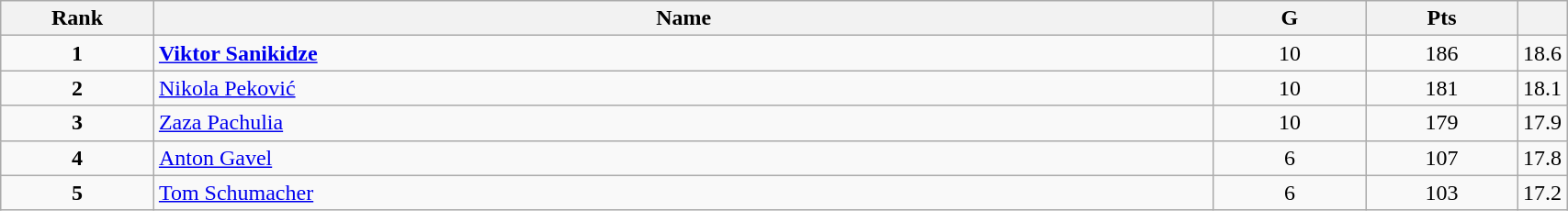<table class="wikitable" style="width:90%;">
<tr>
<th style="width:10%;">Rank</th>
<th style="width:70%;">Name</th>
<th style="width:10%;">G</th>
<th style="width:10%;">Pts</th>
<th style="width:10%;"></th>
</tr>
<tr align=center>
<td><strong>1</strong></td>
<td align=left> <strong><a href='#'>Viktor Sanikidze</a></strong></td>
<td>10</td>
<td>186</td>
<td>18.6</td>
</tr>
<tr align=center>
<td><strong>2</strong></td>
<td align=left> <a href='#'>Nikola Peković</a></td>
<td>10</td>
<td>181</td>
<td>18.1</td>
</tr>
<tr align=center>
<td><strong>3</strong></td>
<td align=left> <a href='#'>Zaza Pachulia</a></td>
<td>10</td>
<td>179</td>
<td>17.9</td>
</tr>
<tr align=center>
<td><strong>4</strong></td>
<td align=left> <a href='#'>Anton Gavel</a></td>
<td>6</td>
<td>107</td>
<td>17.8</td>
</tr>
<tr align=center>
<td><strong>5</strong></td>
<td align=left> <a href='#'>Tom Schumacher</a></td>
<td>6</td>
<td>103</td>
<td>17.2</td>
</tr>
</table>
